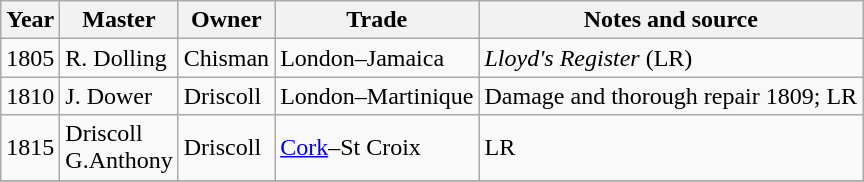<table class="sortable wikitable">
<tr>
<th>Year</th>
<th>Master</th>
<th>Owner</th>
<th>Trade</th>
<th>Notes and source</th>
</tr>
<tr>
<td>1805</td>
<td>R. Dolling</td>
<td>Chisman</td>
<td>London–Jamaica</td>
<td><em>Lloyd's Register</em> (LR)</td>
</tr>
<tr>
<td>1810</td>
<td>J. Dower</td>
<td>Driscoll</td>
<td>London–Martinique</td>
<td>Damage and thorough repair 1809; LR</td>
</tr>
<tr>
<td>1815</td>
<td>Driscoll<br>G.Anthony</td>
<td>Driscoll</td>
<td><a href='#'>Cork</a>–St Croix</td>
<td>LR</td>
</tr>
<tr>
</tr>
</table>
